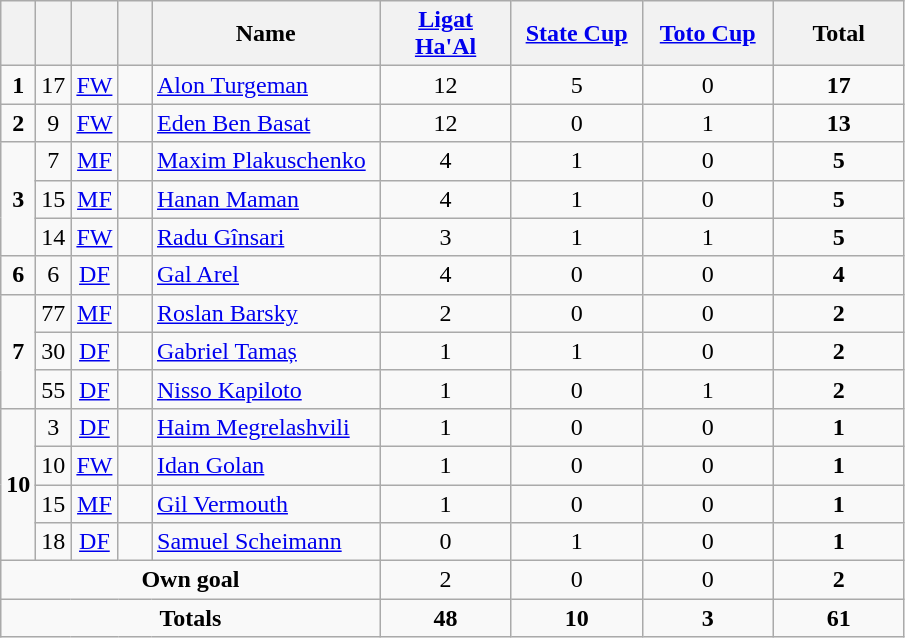<table class="wikitable" style="text-align:center">
<tr>
<th width=15></th>
<th width=15></th>
<th width=15></th>
<th width=15></th>
<th width=145>Name</th>
<th width=80><strong><a href='#'>Ligat Ha'Al</a></strong></th>
<th width=80><strong><a href='#'>State Cup</a></strong></th>
<th width=80><strong><a href='#'>Toto Cup</a></strong></th>
<th width=80>Total</th>
</tr>
<tr>
<td><strong>1</strong></td>
<td>17</td>
<td><a href='#'>FW</a></td>
<td></td>
<td align=left><a href='#'>Alon Turgeman</a></td>
<td>12</td>
<td>5</td>
<td>0</td>
<td><strong>17</strong></td>
</tr>
<tr>
<td><strong>2</strong></td>
<td>9</td>
<td><a href='#'>FW</a></td>
<td></td>
<td align=left><a href='#'>Eden Ben Basat</a></td>
<td>12</td>
<td>0</td>
<td>1</td>
<td><strong>13</strong></td>
</tr>
<tr>
<td rowspan=3><strong>3</strong></td>
<td>7</td>
<td><a href='#'>MF</a></td>
<td></td>
<td align=left><a href='#'>Maxim Plakuschenko</a></td>
<td>4</td>
<td>1</td>
<td>0</td>
<td><strong>5</strong></td>
</tr>
<tr>
<td>15</td>
<td><a href='#'>MF</a></td>
<td></td>
<td align=left><a href='#'>Hanan Maman</a></td>
<td>4</td>
<td>1</td>
<td>0</td>
<td><strong>5</strong></td>
</tr>
<tr>
<td>14</td>
<td><a href='#'>FW</a></td>
<td></td>
<td align=left><a href='#'>Radu Gînsari</a></td>
<td>3</td>
<td>1</td>
<td>1</td>
<td><strong>5</strong></td>
</tr>
<tr>
<td><strong>6</strong></td>
<td>6</td>
<td><a href='#'>DF</a></td>
<td></td>
<td align=left><a href='#'>Gal Arel</a></td>
<td>4</td>
<td>0</td>
<td>0</td>
<td><strong>4</strong></td>
</tr>
<tr>
<td rowspan=3><strong>7</strong></td>
<td>77</td>
<td><a href='#'>MF</a></td>
<td></td>
<td align=left><a href='#'>Roslan Barsky</a></td>
<td>2</td>
<td>0</td>
<td>0</td>
<td><strong>2</strong></td>
</tr>
<tr>
<td>30</td>
<td><a href='#'>DF</a></td>
<td></td>
<td align=left><a href='#'>Gabriel Tamaș</a></td>
<td>1</td>
<td>1</td>
<td>0</td>
<td><strong>2</strong></td>
</tr>
<tr>
<td>55</td>
<td><a href='#'>DF</a></td>
<td></td>
<td align=left><a href='#'>Nisso Kapiloto</a></td>
<td>1</td>
<td>0</td>
<td>1</td>
<td><strong>2</strong></td>
</tr>
<tr>
<td rowspan=4><strong>10</strong></td>
<td>3</td>
<td><a href='#'>DF</a></td>
<td></td>
<td align=left><a href='#'>Haim Megrelashvili</a></td>
<td>1</td>
<td>0</td>
<td>0</td>
<td><strong>1</strong></td>
</tr>
<tr>
<td>10</td>
<td><a href='#'>FW</a></td>
<td></td>
<td align=left><a href='#'>Idan Golan</a></td>
<td>1</td>
<td>0</td>
<td>0</td>
<td><strong>1</strong></td>
</tr>
<tr>
<td>15</td>
<td><a href='#'>MF</a></td>
<td></td>
<td align=left><a href='#'>Gil Vermouth</a></td>
<td>1</td>
<td>0</td>
<td>0</td>
<td><strong>1</strong></td>
</tr>
<tr>
<td>18</td>
<td><a href='#'>DF</a></td>
<td></td>
<td align=left><a href='#'>Samuel Scheimann</a></td>
<td>0</td>
<td>1</td>
<td>0</td>
<td><strong>1</strong></td>
</tr>
<tr>
<td colspan=5><strong>Own goal</strong></td>
<td>2</td>
<td>0</td>
<td>0</td>
<td><strong>2</strong></td>
</tr>
<tr>
<td colspan=5><strong>Totals</strong></td>
<td><strong>48</strong></td>
<td><strong>10</strong></td>
<td><strong>3</strong></td>
<td><strong>61</strong></td>
</tr>
</table>
